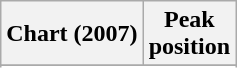<table class="wikitable">
<tr>
<th>Chart (2007)</th>
<th>Peak<br>position</th>
</tr>
<tr>
</tr>
<tr>
</tr>
<tr>
</tr>
</table>
